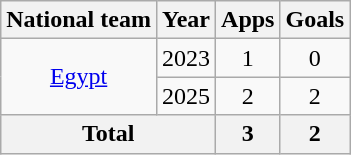<table class="wikitable" style="text-align:center">
<tr>
<th>National team</th>
<th>Year</th>
<th>Apps</th>
<th>Goals</th>
</tr>
<tr>
<td rowspan="2"><a href='#'>Egypt</a></td>
<td>2023</td>
<td>1</td>
<td>0</td>
</tr>
<tr>
<td>2025</td>
<td>2</td>
<td>2</td>
</tr>
<tr>
<th colspan="2">Total</th>
<th>3</th>
<th>2</th>
</tr>
</table>
